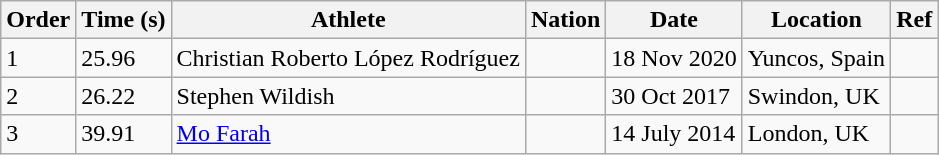<table class="wikitable">
<tr>
<th>Order</th>
<th>Time (s)</th>
<th>Athlete</th>
<th>Nation</th>
<th>Date</th>
<th>Location</th>
<th>Ref</th>
</tr>
<tr>
<td>1</td>
<td>25.96</td>
<td>Christian Roberto López Rodríguez</td>
<td></td>
<td>18 Nov 2020</td>
<td>Yuncos, Spain</td>
<td></td>
</tr>
<tr>
<td>2</td>
<td>26.22</td>
<td>Stephen Wildish</td>
<td></td>
<td>30 Oct 2017</td>
<td>Swindon, UK</td>
<td></td>
</tr>
<tr>
<td>3</td>
<td>39.91</td>
<td><a href='#'>Mo Farah</a></td>
<td></td>
<td>14 July 2014</td>
<td>London, UK</td>
<td></td>
</tr>
</table>
